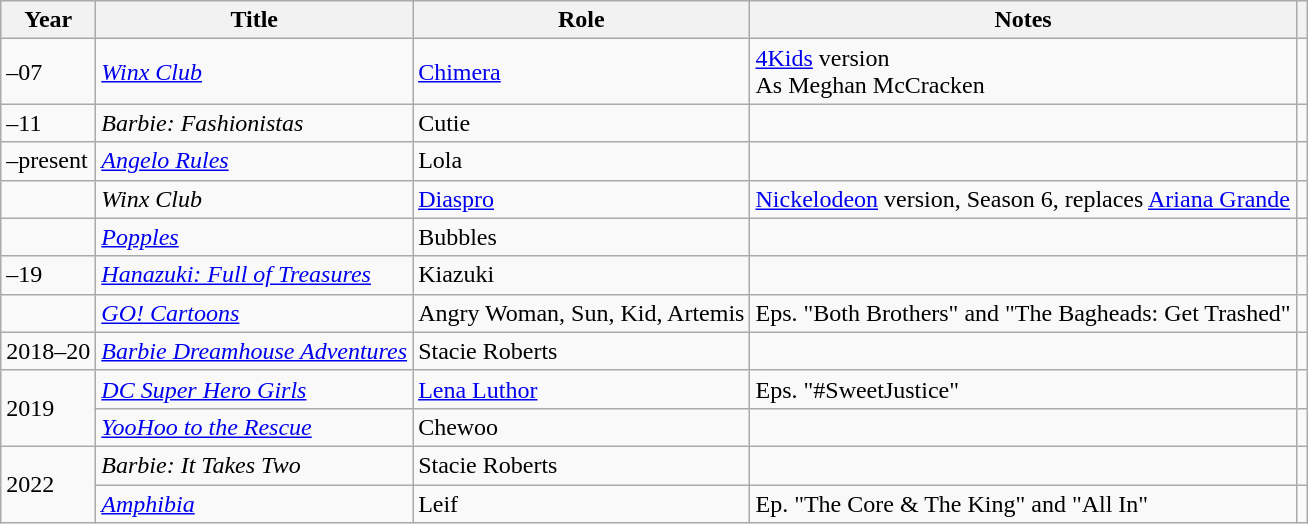<table class="wikitable sortable plainrowheaders">
<tr>
<th>Year</th>
<th>Title</th>
<th>Role</th>
<th class="unsortable">Notes</th>
<th class="unsortable"></th>
</tr>
<tr>
<td>–07</td>
<td><em><a href='#'>Winx Club</a></em></td>
<td><a href='#'>Chimera</a></td>
<td><a href='#'>4Kids</a> version<br>As Meghan McCracken</td>
<td></td>
</tr>
<tr>
<td>–11</td>
<td><em>Barbie: Fashionistas</em></td>
<td>Cutie</td>
<td></td>
<td></td>
</tr>
<tr>
<td>–present</td>
<td><em><a href='#'>Angelo Rules</a></em></td>
<td>Lola</td>
<td></td>
<td></td>
</tr>
<tr>
<td></td>
<td><em>Winx Club</em></td>
<td><a href='#'>Diaspro</a></td>
<td><a href='#'>Nickelodeon</a> version, Season 6, replaces <a href='#'>Ariana Grande</a></td>
<td></td>
</tr>
<tr>
<td></td>
<td><em><a href='#'>Popples</a></em></td>
<td>Bubbles</td>
<td></td>
<td></td>
</tr>
<tr>
<td>–19</td>
<td><em><a href='#'>Hanazuki: Full of Treasures</a></em></td>
<td>Kiazuki</td>
<td></td>
<td></td>
</tr>
<tr>
<td></td>
<td><em><a href='#'>GO! Cartoons</a></em></td>
<td>Angry Woman, Sun, Kid, Artemis</td>
<td>Eps. "Both Brothers" and "The Bagheads: Get Trashed"</td>
<td></td>
</tr>
<tr>
<td>2018–20</td>
<td><em><a href='#'>Barbie Dreamhouse Adventures</a></em></td>
<td>Stacie Roberts</td>
<td></td>
<td></td>
</tr>
<tr>
<td rowspan="2">2019</td>
<td><em><a href='#'>DC Super Hero Girls</a></em></td>
<td><a href='#'>Lena Luthor</a></td>
<td>Eps. "#SweetJustice"</td>
<td></td>
</tr>
<tr>
<td><em><a href='#'>YooHoo to the Rescue</a></em></td>
<td>Chewoo</td>
<td></td>
<td></td>
</tr>
<tr>
<td rowspan="2">2022</td>
<td><em>Barbie: It Takes Two</em></td>
<td>Stacie Roberts</td>
<td></td>
<td></td>
</tr>
<tr>
<td><em><a href='#'>Amphibia</a></em></td>
<td>Leif</td>
<td>Ep. "The Core & The King" and "All In"</td>
<td></td>
</tr>
</table>
